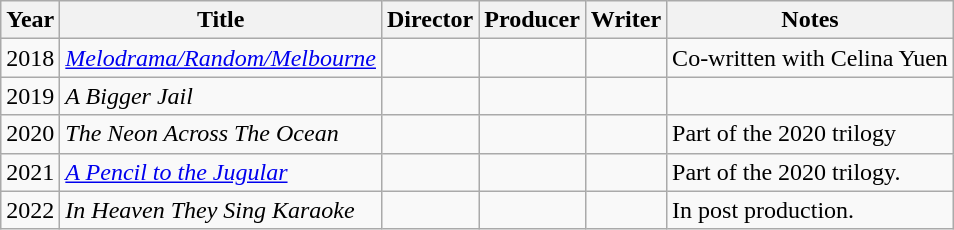<table class="wikitable sortable">
<tr>
<th>Year</th>
<th>Title</th>
<th>Director</th>
<th>Producer</th>
<th>Writer</th>
<th>Notes</th>
</tr>
<tr>
<td>2018</td>
<td><em><a href='#'>Melodrama/Random/Melbourne</a></em></td>
<td></td>
<td></td>
<td></td>
<td>Co-written with Celina Yuen</td>
</tr>
<tr>
<td>2019</td>
<td><em>A Bigger Jail</em></td>
<td></td>
<td></td>
<td></td>
</tr>
<tr>
<td>2020</td>
<td><em>The Neon Across The Ocean</em></td>
<td></td>
<td></td>
<td></td>
<td>Part of the 2020 trilogy</td>
</tr>
<tr>
<td>2021</td>
<td><em><a href='#'>A Pencil to the Jugular</a></em></td>
<td></td>
<td></td>
<td></td>
<td>Part of the 2020 trilogy.</td>
</tr>
<tr>
<td>2022</td>
<td><em>In Heaven They Sing Karaoke</em></td>
<td></td>
<td></td>
<td></td>
<td>In post production.</td>
</tr>
</table>
